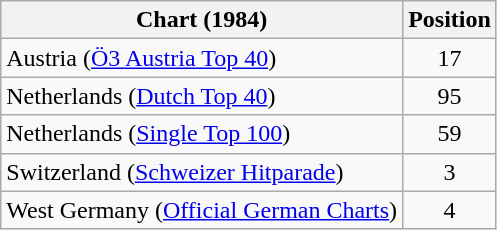<table class="wikitable sortable">
<tr>
<th>Chart (1984)</th>
<th>Position</th>
</tr>
<tr>
<td>Austria (<a href='#'>Ö3 Austria Top 40</a>)</td>
<td align="center">17</td>
</tr>
<tr>
<td>Netherlands (<a href='#'>Dutch Top 40</a>)</td>
<td align="center">95</td>
</tr>
<tr>
<td>Netherlands (<a href='#'>Single Top 100</a>)</td>
<td align="center">59</td>
</tr>
<tr>
<td>Switzerland (<a href='#'>Schweizer Hitparade</a>)</td>
<td align="center">3</td>
</tr>
<tr>
<td>West Germany (<a href='#'>Official German Charts</a>)</td>
<td align="center">4</td>
</tr>
</table>
